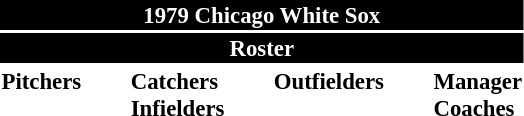<table class="toccolours" style="font-size: 95%;">
<tr>
<th colspan="10" style="background-color: black; color: white; text-align: center;">1979 Chicago White Sox</th>
</tr>
<tr>
<td colspan="10" style="background-color: black; color: white; text-align: center;"><strong>Roster</strong></td>
</tr>
<tr>
<td valign="top"><strong>Pitchers</strong><br>



















</td>
<td width="25px"></td>
<td valign="top"><strong>Catchers</strong><br>



<strong>Infielders</strong>










</td>
<td width="25px"></td>
<td valign="top"><strong>Outfielders</strong><br>






</td>
<td width="25px"></td>
<td valign="top"><strong>Manager</strong><br>

<strong>Coaches</strong>





</td>
</tr>
</table>
